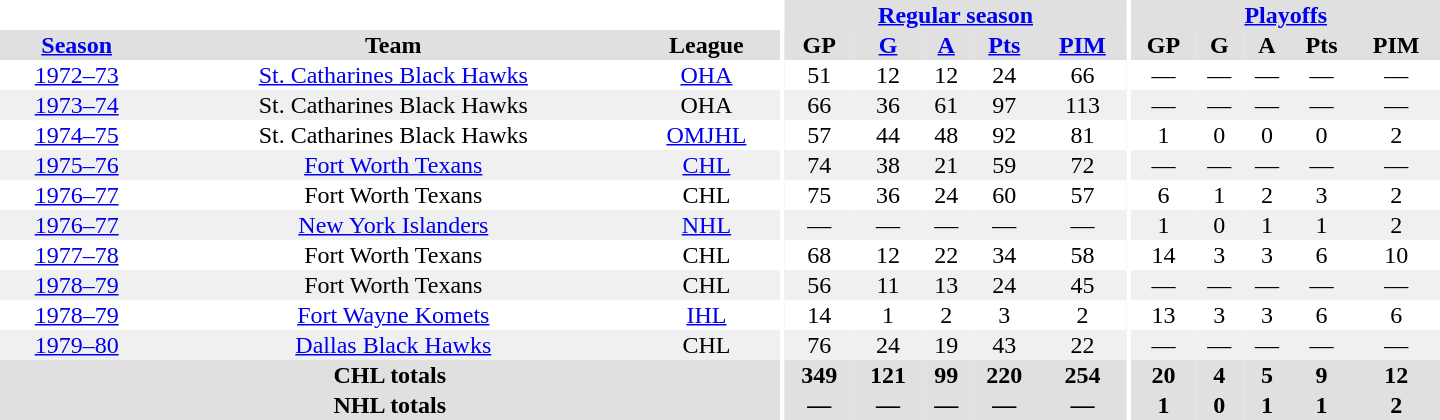<table border="0" cellpadding="1" cellspacing="0" style="text-align:center; width:60em">
<tr bgcolor="#e0e0e0">
<th colspan="3" bgcolor="#ffffff"></th>
<th rowspan="100" bgcolor="#ffffff"></th>
<th colspan="5"><a href='#'>Regular season</a></th>
<th rowspan="100" bgcolor="#ffffff"></th>
<th colspan="5"><a href='#'>Playoffs</a></th>
</tr>
<tr bgcolor="#e0e0e0">
<th><a href='#'>Season</a></th>
<th>Team</th>
<th>League</th>
<th>GP</th>
<th><a href='#'>G</a></th>
<th><a href='#'>A</a></th>
<th><a href='#'>Pts</a></th>
<th><a href='#'>PIM</a></th>
<th>GP</th>
<th>G</th>
<th>A</th>
<th>Pts</th>
<th>PIM</th>
</tr>
<tr>
<td><a href='#'>1972–73</a></td>
<td><a href='#'>St. Catharines Black Hawks</a></td>
<td><a href='#'>OHA</a></td>
<td>51</td>
<td>12</td>
<td>12</td>
<td>24</td>
<td>66</td>
<td>—</td>
<td>—</td>
<td>—</td>
<td>—</td>
<td>—</td>
</tr>
<tr bgcolor="#f0f0f0">
<td><a href='#'>1973–74</a></td>
<td>St. Catharines Black Hawks</td>
<td>OHA</td>
<td>66</td>
<td>36</td>
<td>61</td>
<td>97</td>
<td>113</td>
<td>—</td>
<td>—</td>
<td>—</td>
<td>—</td>
<td>—</td>
</tr>
<tr>
<td><a href='#'>1974–75</a></td>
<td>St. Catharines Black Hawks</td>
<td><a href='#'>OMJHL</a></td>
<td>57</td>
<td>44</td>
<td>48</td>
<td>92</td>
<td>81</td>
<td>1</td>
<td>0</td>
<td>0</td>
<td>0</td>
<td>2</td>
</tr>
<tr bgcolor="#f0f0f0">
<td><a href='#'>1975–76</a></td>
<td><a href='#'>Fort Worth Texans</a></td>
<td><a href='#'>CHL</a></td>
<td>74</td>
<td>38</td>
<td>21</td>
<td>59</td>
<td>72</td>
<td>—</td>
<td>—</td>
<td>—</td>
<td>—</td>
<td>—</td>
</tr>
<tr>
<td><a href='#'>1976–77</a></td>
<td>Fort Worth Texans</td>
<td>CHL</td>
<td>75</td>
<td>36</td>
<td>24</td>
<td>60</td>
<td>57</td>
<td>6</td>
<td>1</td>
<td>2</td>
<td>3</td>
<td>2</td>
</tr>
<tr bgcolor="#f0f0f0">
<td><a href='#'>1976–77</a></td>
<td><a href='#'>New York Islanders</a></td>
<td><a href='#'>NHL</a></td>
<td>—</td>
<td>—</td>
<td>—</td>
<td>—</td>
<td>—</td>
<td>1</td>
<td>0</td>
<td>1</td>
<td>1</td>
<td>2</td>
</tr>
<tr>
<td><a href='#'>1977–78</a></td>
<td>Fort Worth Texans</td>
<td>CHL</td>
<td>68</td>
<td>12</td>
<td>22</td>
<td>34</td>
<td>58</td>
<td>14</td>
<td>3</td>
<td>3</td>
<td>6</td>
<td>10</td>
</tr>
<tr bgcolor="#f0f0f0">
<td><a href='#'>1978–79</a></td>
<td>Fort Worth Texans</td>
<td>CHL</td>
<td>56</td>
<td>11</td>
<td>13</td>
<td>24</td>
<td>45</td>
<td>—</td>
<td>—</td>
<td>—</td>
<td>—</td>
<td>—</td>
</tr>
<tr>
<td><a href='#'>1978–79</a></td>
<td><a href='#'>Fort Wayne Komets</a></td>
<td><a href='#'>IHL</a></td>
<td>14</td>
<td>1</td>
<td>2</td>
<td>3</td>
<td>2</td>
<td>13</td>
<td>3</td>
<td>3</td>
<td>6</td>
<td>6</td>
</tr>
<tr bgcolor="#f0f0f0">
<td><a href='#'>1979–80</a></td>
<td><a href='#'>Dallas Black Hawks</a></td>
<td>CHL</td>
<td>76</td>
<td>24</td>
<td>19</td>
<td>43</td>
<td>22</td>
<td>—</td>
<td>—</td>
<td>—</td>
<td>—</td>
<td>—</td>
</tr>
<tr bgcolor="#e0e0e0">
<th colspan="3">CHL totals</th>
<th>349</th>
<th>121</th>
<th>99</th>
<th>220</th>
<th>254</th>
<th>20</th>
<th>4</th>
<th>5</th>
<th>9</th>
<th>12</th>
</tr>
<tr bgcolor="#e0e0e0">
<th colspan="3">NHL totals</th>
<th>—</th>
<th>—</th>
<th>—</th>
<th>—</th>
<th>—</th>
<th>1</th>
<th>0</th>
<th>1</th>
<th>1</th>
<th>2</th>
</tr>
</table>
